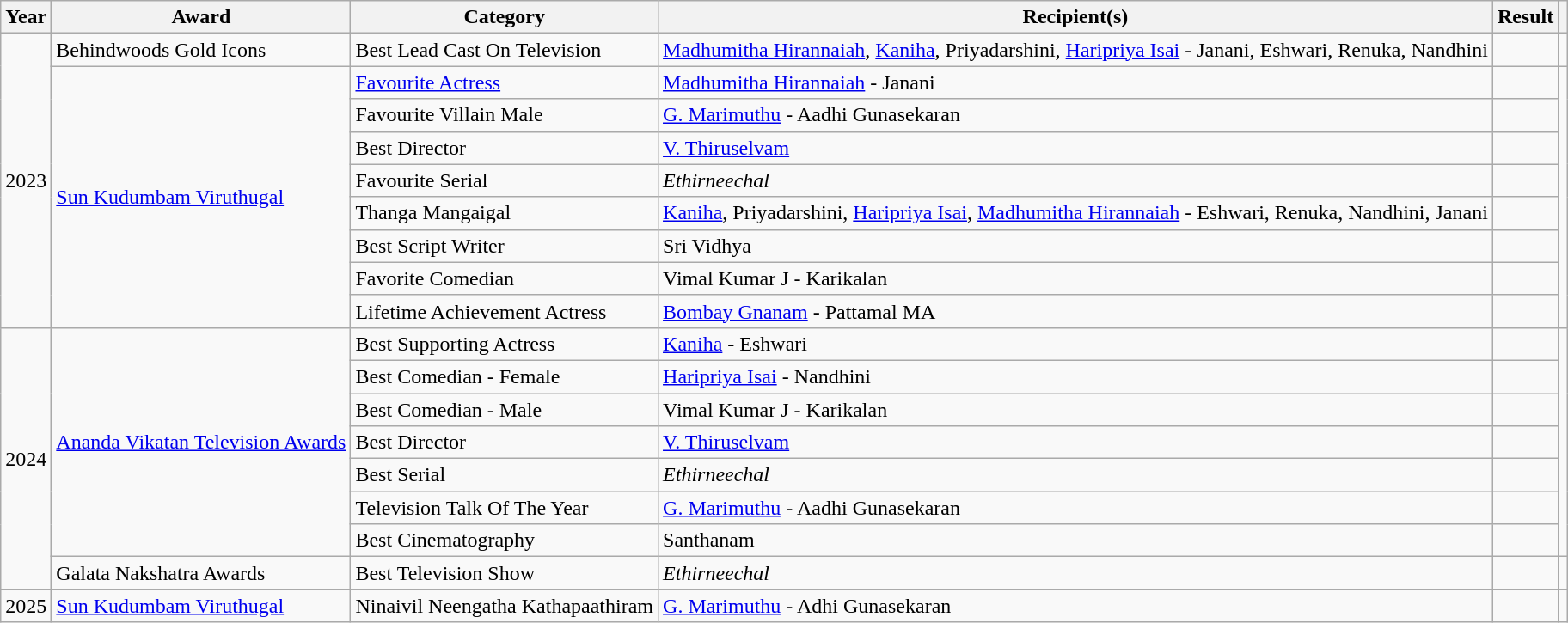<table class="wikitable plainrowheaders sortable">
<tr>
<th scope="col">Year</th>
<th scope="col">Award</th>
<th scope="col">Category</th>
<th scope="col">Recipient(s)</th>
<th scope="col" class="unsortable">Result</th>
<th scope="col" class="unsortable"></th>
</tr>
<tr>
<td rowspan="9">2023</td>
<td>Behindwoods Gold Icons</td>
<td>Best Lead Cast On Television</td>
<td><a href='#'>Madhumitha Hirannaiah</a>, <a href='#'>Kaniha</a>, Priyadarshini, <a href='#'>Haripriya Isai</a> - Janani, Eshwari, Renuka, Nandhini</td>
<td></td>
<td></td>
</tr>
<tr>
<td rowspan="8"><a href='#'>Sun Kudumbam Viruthugal</a></td>
<td><a href='#'>Favourite Actress</a></td>
<td><a href='#'>Madhumitha Hirannaiah</a> - Janani</td>
<td></td>
<td rowspan="8"></td>
</tr>
<tr>
<td>Favourite Villain Male</td>
<td><a href='#'>G. Marimuthu</a> - Aadhi Gunasekaran</td>
<td></td>
</tr>
<tr>
<td>Best Director</td>
<td><a href='#'>V. Thiruselvam</a></td>
<td></td>
</tr>
<tr>
<td>Favourite Serial</td>
<td><em>Ethirneechal</em></td>
<td></td>
</tr>
<tr>
<td>Thanga Mangaigal</td>
<td><a href='#'>Kaniha</a>, Priyadarshini, <a href='#'>Haripriya Isai</a>, <a href='#'>Madhumitha Hirannaiah</a> - Eshwari, Renuka, Nandhini, Janani</td>
<td></td>
</tr>
<tr>
<td>Best Script Writer</td>
<td>Sri Vidhya</td>
<td></td>
</tr>
<tr>
<td>Favorite Comedian</td>
<td>Vimal Kumar J - Karikalan</td>
<td></td>
</tr>
<tr>
<td>Lifetime Achievement Actress</td>
<td><a href='#'>Bombay Gnanam</a> - Pattamal MA</td>
<td></td>
</tr>
<tr>
<td rowspan="8">2024</td>
<td rowspan="7"><a href='#'>Ananda Vikatan Television Awards</a></td>
<td>Best Supporting Actress</td>
<td><a href='#'>Kaniha</a> - Eshwari</td>
<td></td>
<td rowspan="7"></td>
</tr>
<tr>
<td>Best Comedian - Female</td>
<td><a href='#'>Haripriya Isai</a> - Nandhini</td>
<td></td>
</tr>
<tr>
<td>Best Comedian - Male</td>
<td>Vimal Kumar J - Karikalan</td>
<td></td>
</tr>
<tr>
<td>Best Director</td>
<td><a href='#'>V. Thiruselvam</a></td>
<td></td>
</tr>
<tr>
<td>Best Serial</td>
<td><em>Ethirneechal</em></td>
<td></td>
</tr>
<tr>
<td>Television Talk Of The Year</td>
<td><a href='#'>G. Marimuthu</a> - Aadhi Gunasekaran</td>
<td></td>
</tr>
<tr>
<td>Best Cinematography</td>
<td>Santhanam</td>
<td></td>
</tr>
<tr>
<td>Galata Nakshatra Awards</td>
<td>Best Television Show</td>
<td><em>Ethirneechal</em></td>
<td></td>
<td></td>
</tr>
<tr>
<td>2025</td>
<td><a href='#'>Sun Kudumbam Viruthugal</a></td>
<td>Ninaivil Neengatha Kathapaathiram</td>
<td><a href='#'>G. Marimuthu</a> - Adhi Gunasekaran</td>
<td></td>
<td></td>
</tr>
</table>
